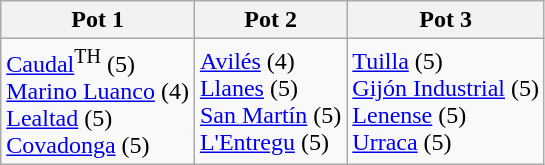<table class=wikitable>
<tr>
<th>Pot 1</th>
<th>Pot 2</th>
<th>Pot 3</th>
</tr>
<tr>
<td><a href='#'>Caudal</a><sup>TH</sup> (5)<br><a href='#'>Marino Luanco</a> (4)<br><a href='#'>Lealtad</a> (5)<br><a href='#'>Covadonga</a> (5)</td>
<td><a href='#'>Avilés</a> (4)<br><a href='#'>Llanes</a> (5)<br><a href='#'>San Martín</a> (5)<br><a href='#'>L'Entregu</a> (5)</td>
<td><a href='#'>Tuilla</a> (5)<br><a href='#'>Gijón Industrial</a> (5)<br><a href='#'>Lenense</a> (5)<br><a href='#'>Urraca</a> (5)</td>
</tr>
</table>
